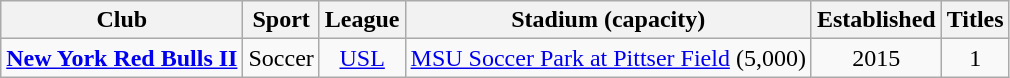<table class="wikitable" style="text-align:center;">
<tr>
<th>Club</th>
<th>Sport</th>
<th>League</th>
<th>Stadium (capacity)</th>
<th>Established</th>
<th>Titles</th>
</tr>
<tr>
<td><strong><a href='#'>New York Red Bulls II</a></strong></td>
<td>Soccer</td>
<td><a href='#'>USL</a></td>
<td><a href='#'>MSU Soccer Park at Pittser Field</a> (5,000)</td>
<td>2015</td>
<td>1</td>
</tr>
</table>
